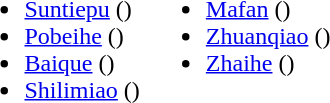<table>
<tr>
<td valign="top"><br><ul><li><a href='#'>Suntiepu</a> ()</li><li><a href='#'>Pobeihe</a> ()</li><li><a href='#'>Baique</a> ()</li><li><a href='#'>Shilimiao</a> ()</li></ul></td>
<td valign="top"><br><ul><li><a href='#'>Mafan</a> ()</li><li><a href='#'>Zhuanqiao</a> ()</li><li><a href='#'>Zhaihe</a> ()</li></ul></td>
</tr>
</table>
